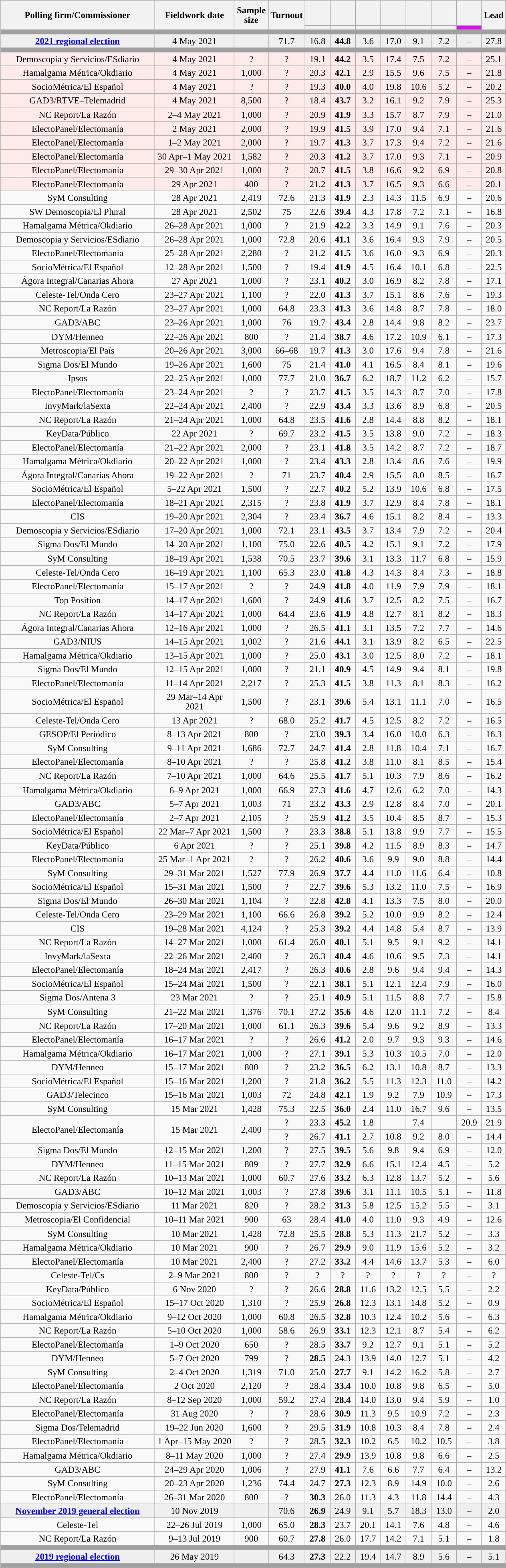<table class="wikitable collapsible collapsed" style="text-align:center; font-size:95%; line-height:16px;">
<tr style="height:42px;">
<th style="width:250px;" rowspan="2">Polling firm/Commissioner</th>
<th style="width:125px;" rowspan="2">Fieldwork date</th>
<th style="width:50px;" rowspan="2">Sample size</th>
<th style="width:45px;" rowspan="2">Turnout</th>
<th style="width:35px;"></th>
<th style="width:35px;"></th>
<th style="width:35px;"></th>
<th style="width:35px;"></th>
<th style="width:35px;"></th>
<th style="width:35px;"></th>
<th style="width:35px;"> </th>
<th style="width:30px;" rowspan="2">Lead</th>
</tr>
<tr>
<th style="color:inherit;background:"></th>
<th style="color:inherit;background:"></th>
<th style="color:inherit;background:"></th>
<th style="color:inherit;background:"></th>
<th style="color:inherit;background:"></th>
<th style="color:inherit;background:"></th>
<th style="color:inherit;background:#DE10EE;"></th>
</tr>
<tr>
<td colspan="12" style="background:#A0A0A0"></td>
</tr>
<tr style="background:#EFEFEF;">
<td><strong><a href='#'>2021 regional election</a></strong></td>
<td>4 May 2021</td>
<td></td>
<td>71.7</td>
<td>16.8<br></td>
<td><strong>44.8</strong><br></td>
<td>3.6<br></td>
<td>17.0<br></td>
<td>9.1<br></td>
<td>7.2<br></td>
<td>–</td>
<td style="background:">27.8</td>
</tr>
<tr>
<td colspan="12" style="background:#A0A0A0"></td>
</tr>
<tr style="background:#FFEAEA;">
<td>Demoscopia y Servicios/ESdiario</td>
<td>4 May 2021</td>
<td>?</td>
<td>?</td>
<td>19.1<br></td>
<td><strong>44.2</strong><br></td>
<td>3.5<br></td>
<td>17.4<br></td>
<td>7.5<br></td>
<td>7.2<br></td>
<td>–</td>
<td style="background:">25.1</td>
</tr>
<tr style="background:#FFEAEA;">
<td>Hamalgama Métrica/Okdiario</td>
<td>4 May 2021</td>
<td>1,000</td>
<td>?</td>
<td>20.3<br></td>
<td><strong>42.1</strong><br></td>
<td>2.9<br></td>
<td>15.5<br></td>
<td>9.6<br></td>
<td>7.5<br></td>
<td>–</td>
<td style="background:">21.8</td>
</tr>
<tr style="background:#FFEAEA;">
<td>SocioMétrica/El Español</td>
<td>4 May 2021</td>
<td>?</td>
<td>?</td>
<td>19.3<br></td>
<td><strong>40.0</strong><br></td>
<td>4.0<br></td>
<td>19.8<br></td>
<td>10.6<br></td>
<td>5.2<br></td>
<td>–</td>
<td style="background:">20.2</td>
</tr>
<tr style="background:#FFEAEA;">
<td>GAD3/RTVE–Telemadrid</td>
<td>4 May 2021</td>
<td>8,500</td>
<td>?</td>
<td>18.4<br></td>
<td><strong>43.7</strong><br></td>
<td>3.2<br></td>
<td>16.1<br></td>
<td>9.2<br></td>
<td>7.9<br></td>
<td>–</td>
<td style="background:">25.3</td>
</tr>
<tr style="background:#FFEAEA;">
<td>NC Report/La Razón</td>
<td>2–4 May 2021</td>
<td>1,000</td>
<td>?</td>
<td>20.9<br></td>
<td><strong>41.9</strong><br></td>
<td>3.3<br></td>
<td>15.7<br></td>
<td>8.7<br></td>
<td>7.9<br></td>
<td>–</td>
<td style="background:">21.0</td>
</tr>
<tr style="background:#FFEAEA;">
<td>ElectoPanel/Electomanía</td>
<td>2 May 2021</td>
<td>2,000</td>
<td>?</td>
<td>19.9<br></td>
<td><strong>41.5</strong><br></td>
<td>3.9<br></td>
<td>17.0<br></td>
<td>9.4<br></td>
<td>7.1<br></td>
<td>–</td>
<td style="background:">21.6</td>
</tr>
<tr style="background:#FFEAEA;">
<td>ElectoPanel/Electomanía</td>
<td>1–2 May 2021</td>
<td>2,000</td>
<td>?</td>
<td>19.7<br></td>
<td><strong>41.3</strong><br></td>
<td>3.7<br></td>
<td>17.3<br></td>
<td>9.4<br></td>
<td>7.2<br></td>
<td>–</td>
<td style="background:">21.6</td>
</tr>
<tr style="background:#FFEAEA;">
<td>ElectoPanel/Electomanía</td>
<td>30 Apr–1 May 2021</td>
<td>1,582</td>
<td>?</td>
<td>20.3<br></td>
<td><strong>41.2</strong><br></td>
<td>3.7<br></td>
<td>17.0<br></td>
<td>9.3<br></td>
<td>7.1<br></td>
<td>–</td>
<td style="background:">20.9</td>
</tr>
<tr style="background:#FFEAEA;">
<td>ElectoPanel/Electomanía</td>
<td>29–30 Apr 2021</td>
<td>1,000</td>
<td>?</td>
<td>20.7<br></td>
<td><strong>41.5</strong><br></td>
<td>3.8<br></td>
<td>16.6<br></td>
<td>9.2<br></td>
<td>6.9<br></td>
<td>–</td>
<td style="background:">20.8</td>
</tr>
<tr>
</tr>
<tr style="background:#FFEAEA;">
<td>ElectoPanel/Electomanía</td>
<td>29 Apr 2021</td>
<td>400</td>
<td>?</td>
<td>21.2<br></td>
<td><strong>41.3</strong><br></td>
<td>3.7<br></td>
<td>16.5<br></td>
<td>9.3<br></td>
<td>6.6<br></td>
<td>–</td>
<td style="background:">20.1</td>
</tr>
<tr>
<td>SyM Consulting</td>
<td>28 Apr 2021</td>
<td>2,419</td>
<td>72.6</td>
<td>21.3<br></td>
<td><strong>41.9</strong><br></td>
<td>2.3<br></td>
<td>14.3<br></td>
<td>11.5<br></td>
<td>6.9<br></td>
<td>–</td>
<td style="background:">20.6</td>
</tr>
<tr>
<td>SW Demoscopia/El Plural</td>
<td>28 Apr 2021</td>
<td>2,502</td>
<td>75</td>
<td>22.6<br></td>
<td><strong>39.4</strong><br></td>
<td>4.3<br></td>
<td>17.8<br></td>
<td>7.2<br></td>
<td>7.1<br></td>
<td>–</td>
<td style="background:">16.8</td>
</tr>
<tr>
<td>Hamalgama Métrica/Okdiario</td>
<td>26–28 Apr 2021</td>
<td>1,000</td>
<td>?</td>
<td>21.9<br></td>
<td><strong>42.2</strong><br></td>
<td>3.3<br></td>
<td>14.9<br></td>
<td>9.1<br></td>
<td>7.6<br></td>
<td>–</td>
<td style="background:">20.3</td>
</tr>
<tr>
<td>Demoscopia y Servicios/ESdiario</td>
<td>26–28 Apr 2021</td>
<td>1,000</td>
<td>72.8</td>
<td>20.6<br></td>
<td><strong>41.1</strong><br></td>
<td>3.6<br></td>
<td>16.4<br></td>
<td>9.3<br></td>
<td>7.9<br></td>
<td>–</td>
<td style="background:">20.5</td>
</tr>
<tr>
<td>ElectoPanel/Electomanía</td>
<td>25–28 Apr 2021</td>
<td>2,280</td>
<td>?</td>
<td>21.2<br></td>
<td><strong>41.5</strong><br></td>
<td>3.6<br></td>
<td>16.0<br></td>
<td>9.3<br></td>
<td>6.9<br></td>
<td>–</td>
<td style="background:">20.3</td>
</tr>
<tr>
<td>SocioMétrica/El Español</td>
<td>12–28 Apr 2021</td>
<td>1,500</td>
<td>?</td>
<td>19.4<br></td>
<td><strong>41.9</strong><br></td>
<td>4.5<br></td>
<td>16.4<br></td>
<td>10.1<br></td>
<td>6.8<br></td>
<td>–</td>
<td style="background:">22.5</td>
</tr>
<tr>
<td>Ágora Integral/Canarias Ahora</td>
<td>27 Apr 2021</td>
<td>1,000</td>
<td>?</td>
<td>23.1<br></td>
<td><strong>40.2</strong><br></td>
<td>3.0<br></td>
<td>16.9<br></td>
<td>8.2<br></td>
<td>7.8<br></td>
<td>–</td>
<td style="background:">17.1</td>
</tr>
<tr>
<td>Celeste-Tel/Onda Cero</td>
<td>23–27 Apr 2021</td>
<td>1,100</td>
<td>?</td>
<td>22.0<br></td>
<td><strong>41.3</strong><br></td>
<td>3.7<br></td>
<td>15.1<br></td>
<td>8.6<br></td>
<td>7.6<br></td>
<td>–</td>
<td style="background:">19.3</td>
</tr>
<tr>
<td>NC Report/La Razón</td>
<td>23–27 Apr 2021</td>
<td>1,000</td>
<td>64.8</td>
<td>23.3<br></td>
<td><strong>41.3</strong><br></td>
<td>3.6<br></td>
<td>14.8<br></td>
<td>8.7<br></td>
<td>7.8<br></td>
<td>–</td>
<td style="background:">18.0</td>
</tr>
<tr>
<td>GAD3/ABC</td>
<td>23–26 Apr 2021</td>
<td>1,000</td>
<td>76</td>
<td>19.7<br></td>
<td><strong>43.4</strong><br></td>
<td>2.8<br></td>
<td>14.4<br></td>
<td>9.8<br></td>
<td>8.2<br></td>
<td>–</td>
<td style="background:">23.7</td>
</tr>
<tr>
<td>DYM/Henneo</td>
<td>22–26 Apr 2021</td>
<td>800</td>
<td>?</td>
<td>21.4<br></td>
<td><strong>38.7</strong><br></td>
<td>4.6<br></td>
<td>17.2<br></td>
<td>10.9<br></td>
<td>6.1<br></td>
<td>–</td>
<td style="background:">17.3</td>
</tr>
<tr>
<td>Metroscopia/El País</td>
<td>20–26 Apr 2021</td>
<td>3,000</td>
<td>66–68</td>
<td>19.7<br></td>
<td><strong>41.3</strong><br></td>
<td>3.0<br></td>
<td>17.6<br></td>
<td>9.4<br></td>
<td>7.8<br></td>
<td>–</td>
<td style="background:">21.6</td>
</tr>
<tr>
<td>Sigma Dos/El Mundo</td>
<td>19–26 Apr 2021</td>
<td>1,600</td>
<td>75</td>
<td>21.4<br></td>
<td><strong>41.0</strong><br></td>
<td>4.1<br></td>
<td>16.5<br></td>
<td>8.4<br></td>
<td>8.1<br></td>
<td>–</td>
<td style="background:">19.6</td>
</tr>
<tr>
<td>Ipsos</td>
<td>22–25 Apr 2021</td>
<td>1,000</td>
<td>77.7</td>
<td>21.0<br></td>
<td><strong>36.7</strong><br></td>
<td>6.2<br></td>
<td>18.7<br></td>
<td>11.2<br></td>
<td>6.2<br></td>
<td>–</td>
<td style="background:">15.7</td>
</tr>
<tr>
<td>ElectoPanel/Electomanía</td>
<td>23–24 Apr 2021</td>
<td>?</td>
<td>?</td>
<td>23.7<br></td>
<td><strong>41.5</strong><br></td>
<td>3.5<br></td>
<td>14.3<br></td>
<td>8.7<br></td>
<td>7.0<br></td>
<td>–</td>
<td style="background:">17.8</td>
</tr>
<tr>
<td>InvyMark/laSexta</td>
<td>22–24 Apr 2021</td>
<td>2,400</td>
<td>?</td>
<td>22.9<br></td>
<td><strong>43.4</strong><br></td>
<td>3.3<br></td>
<td>13.6<br></td>
<td>8.9<br></td>
<td>6.8<br></td>
<td>–</td>
<td style="background:">20.5</td>
</tr>
<tr>
<td>NC Report/La Razón</td>
<td>21–24 Apr 2021</td>
<td>1,000</td>
<td>64.8</td>
<td>23.5<br></td>
<td><strong>41.6</strong><br></td>
<td>2.8<br></td>
<td>14.4<br></td>
<td>8.8<br></td>
<td>8.2<br></td>
<td>–</td>
<td style="background:">18.1</td>
</tr>
<tr>
<td>KeyData/Público</td>
<td>22 Apr 2021</td>
<td>?</td>
<td>69.7</td>
<td>23.2<br></td>
<td><strong>41.5</strong><br></td>
<td>3.5<br></td>
<td>13.8<br></td>
<td>9.0<br></td>
<td>7.2<br></td>
<td>–</td>
<td style="background:">18.3</td>
</tr>
<tr>
<td>ElectoPanel/Electomanía</td>
<td>21–22 Apr 2021</td>
<td>2,000</td>
<td>?</td>
<td>23.1<br></td>
<td><strong>41.8</strong><br></td>
<td>3.5<br></td>
<td>14.2<br></td>
<td>8.7<br></td>
<td>7.2<br></td>
<td>–</td>
<td style="background:">18.7</td>
</tr>
<tr>
<td>Hamalgama Métrica/Okdiario</td>
<td>20–22 Apr 2021</td>
<td>1,000</td>
<td>?</td>
<td>23.4<br></td>
<td><strong>43.3</strong><br></td>
<td>2.8<br></td>
<td>13.4<br></td>
<td>8.6<br></td>
<td>7.6<br></td>
<td>–</td>
<td style="background:">19.9</td>
</tr>
<tr>
<td>Ágora Integral/Canarias Ahora</td>
<td>19–22 Apr 2021</td>
<td>?</td>
<td>71</td>
<td>23.7<br></td>
<td><strong>40.4</strong><br></td>
<td>2.9<br></td>
<td>15.5<br></td>
<td>8.0<br></td>
<td>8.5<br></td>
<td>–</td>
<td style="background:">16.7</td>
</tr>
<tr>
<td>SocioMétrica/El Español</td>
<td>5–22 Apr 2021</td>
<td>1,500</td>
<td>?</td>
<td>22.7<br></td>
<td><strong>40.2</strong><br></td>
<td>5.2<br></td>
<td>13.9<br></td>
<td>10.6<br></td>
<td>6.8<br></td>
<td>–</td>
<td style="background:">17.5</td>
</tr>
<tr>
<td>ElectoPanel/Electomanía</td>
<td>18–21 Apr 2021</td>
<td>2,315</td>
<td>?</td>
<td>23.8<br></td>
<td><strong>41.9</strong><br></td>
<td>3.7<br></td>
<td>12.9<br></td>
<td>8.4<br></td>
<td>7.8<br></td>
<td>–</td>
<td style="background:">18.1</td>
</tr>
<tr>
<td>CIS</td>
<td>19–20 Apr 2021</td>
<td>2,304</td>
<td>?</td>
<td>23.4<br></td>
<td><strong>36.7</strong><br></td>
<td>4.6<br></td>
<td>15.1<br></td>
<td>8.2<br></td>
<td>8.4<br></td>
<td>–</td>
<td style="background:">13.3</td>
</tr>
<tr>
<td>Demoscopia y Servicios/ESdiario</td>
<td>17–20 Apr 2021</td>
<td>1,000</td>
<td>72.1</td>
<td>23.1<br></td>
<td><strong>43.5</strong><br></td>
<td>3.7<br></td>
<td>13.4<br></td>
<td>7.9<br></td>
<td>7.2<br></td>
<td>–</td>
<td style="background:">20.4</td>
</tr>
<tr>
<td>Sigma Dos/El Mundo</td>
<td>14–20 Apr 2021</td>
<td>1,100</td>
<td>75.0</td>
<td>22.6<br></td>
<td><strong>40.5</strong><br></td>
<td>4.2<br></td>
<td>15.1<br></td>
<td>9.1<br></td>
<td>7.2<br></td>
<td>–</td>
<td style="background:">17.9</td>
</tr>
<tr>
<td>SyM Consulting</td>
<td>18–19 Apr 2021</td>
<td>1,538</td>
<td>70.5</td>
<td>23.7<br></td>
<td><strong>39.6</strong><br></td>
<td>3.1<br></td>
<td>13.3<br></td>
<td>11.7<br></td>
<td>6.8<br></td>
<td>–</td>
<td style="background:">15.9</td>
</tr>
<tr>
<td>Celeste-Tel/Onda Cero</td>
<td>16–19 Apr 2021</td>
<td>1,100</td>
<td>65.3</td>
<td>23.0<br></td>
<td><strong>41.8</strong><br></td>
<td>4.3<br></td>
<td>14.3<br></td>
<td>8.4<br></td>
<td>7.3<br></td>
<td>–</td>
<td style="background:">18.8</td>
</tr>
<tr>
<td>ElectoPanel/Electomanía</td>
<td>15–17 Apr 2021</td>
<td>?</td>
<td>?</td>
<td>24.9<br></td>
<td><strong>41.8</strong><br></td>
<td>4.0<br></td>
<td>11.9<br></td>
<td>7.9<br></td>
<td>7.9<br></td>
<td>–</td>
<td style="background:">18.1</td>
</tr>
<tr>
<td>Top Position</td>
<td>14–17 Apr 2021</td>
<td>1,600</td>
<td>?</td>
<td>24.9<br></td>
<td><strong>41.6</strong><br></td>
<td>3.7<br></td>
<td>12.5<br></td>
<td>8.2<br></td>
<td>7.5<br></td>
<td>–</td>
<td style="background:">16.7</td>
</tr>
<tr>
<td>NC Report/La Razón</td>
<td>14–17 Apr 2021</td>
<td>1,000</td>
<td>64.4</td>
<td>23.6<br></td>
<td><strong>41.9</strong><br></td>
<td>4.8<br></td>
<td>12.7<br></td>
<td>8.1<br></td>
<td>8.2<br></td>
<td>–</td>
<td style="background:">18.3</td>
</tr>
<tr>
<td>Ágora Integral/Canarias Ahora</td>
<td>12–16 Apr 2021</td>
<td>1,000</td>
<td>?</td>
<td>26.5<br></td>
<td><strong>41.1</strong><br></td>
<td>3.1<br></td>
<td>13.5<br></td>
<td>7.2<br></td>
<td>7.7<br></td>
<td>–</td>
<td style="background:">14.6</td>
</tr>
<tr>
<td>GAD3/NIUS</td>
<td>14–15 Apr 2021</td>
<td>1,002</td>
<td>?</td>
<td>21.6<br></td>
<td><strong>44.1</strong><br></td>
<td>3.1<br></td>
<td>13.9<br></td>
<td>8.2<br></td>
<td>6.5<br></td>
<td>–</td>
<td style="background:">22.5</td>
</tr>
<tr>
<td>Hamalgama Métrica/Okdiario</td>
<td>13–15 Apr 2021</td>
<td>1,000</td>
<td>?</td>
<td>25.0<br></td>
<td><strong>43.1</strong><br></td>
<td>3.0<br></td>
<td>12.5<br></td>
<td>8.0<br></td>
<td>7.2<br></td>
<td>–</td>
<td style="background:">18.1</td>
</tr>
<tr>
<td>Sigma Dos/El Mundo</td>
<td>12–15 Apr 2021</td>
<td>1,000</td>
<td>?</td>
<td>21.1<br></td>
<td><strong>40.9</strong><br></td>
<td>4.5<br></td>
<td>14.9<br></td>
<td>9.4<br></td>
<td>8.1<br></td>
<td>–</td>
<td style="background:">19.8</td>
</tr>
<tr>
<td>ElectoPanel/Electomanía</td>
<td>11–14 Apr 2021</td>
<td>2,217</td>
<td>?</td>
<td>25.3<br></td>
<td><strong>41.5</strong><br></td>
<td>3.8<br></td>
<td>11.3<br></td>
<td>8.1<br></td>
<td>8.3<br></td>
<td>–</td>
<td style="background:">16.2</td>
</tr>
<tr>
<td>SocioMétrica/El Español</td>
<td>29 Mar–14 Apr 2021</td>
<td>1,500</td>
<td>?</td>
<td>23.1<br></td>
<td><strong>39.6</strong><br></td>
<td>5.4<br></td>
<td>13.1<br></td>
<td>11.1<br></td>
<td>7.0<br></td>
<td>–</td>
<td style="background:">16.5</td>
</tr>
<tr>
<td>Celeste-Tel/Onda Cero</td>
<td>13 Apr 2021</td>
<td>?</td>
<td>68.0</td>
<td>25.2<br></td>
<td><strong>41.7</strong><br></td>
<td>4.5<br></td>
<td>12.5<br></td>
<td>8.2<br></td>
<td>7.2<br></td>
<td>–</td>
<td style="background:">16.5</td>
</tr>
<tr>
<td>GESOP/El Periódico</td>
<td>8–13 Apr 2021</td>
<td>800</td>
<td>?</td>
<td>23.0<br></td>
<td><strong>39.3</strong><br></td>
<td>3.4<br></td>
<td>16.0<br></td>
<td>10.0<br></td>
<td>6.3<br></td>
<td>–</td>
<td style="background:">16.3</td>
</tr>
<tr>
<td>SyM Consulting</td>
<td>9–11 Apr 2021</td>
<td>1,686</td>
<td>72.7</td>
<td>24.7<br></td>
<td><strong>41.4</strong><br></td>
<td>2.8<br></td>
<td>11.8<br></td>
<td>10.4<br></td>
<td>7.1<br></td>
<td>–</td>
<td style="background:">16.7</td>
</tr>
<tr>
<td>ElectoPanel/Electomanía</td>
<td>8–10 Apr 2021</td>
<td>?</td>
<td>?</td>
<td>25.8<br></td>
<td><strong>41.2</strong><br></td>
<td>3.8<br></td>
<td>11.0<br></td>
<td>8.1<br></td>
<td>8.5<br></td>
<td>–</td>
<td style="background:">15.4</td>
</tr>
<tr>
<td>NC Report/La Razón</td>
<td>7–10 Apr 2021</td>
<td>1,000</td>
<td>64.6</td>
<td>25.5<br></td>
<td><strong>41.7</strong><br></td>
<td>5.1<br></td>
<td>10.3<br></td>
<td>7.9<br></td>
<td>8.6<br></td>
<td>–</td>
<td style="background:">16.2</td>
</tr>
<tr>
<td>Hamalgama Métrica/Okdiario</td>
<td>6–9 Apr 2021</td>
<td>1,000</td>
<td>66.9</td>
<td>27.3<br></td>
<td><strong>41.6</strong><br></td>
<td>4.7<br></td>
<td>12.6<br></td>
<td>6.2<br></td>
<td>7.0<br></td>
<td>–</td>
<td style="background:">14.3</td>
</tr>
<tr>
<td>GAD3/ABC</td>
<td>5–7 Apr 2021</td>
<td>1,003</td>
<td>71</td>
<td>23.2<br></td>
<td><strong>43.3</strong><br></td>
<td>2.9<br></td>
<td>12.8<br></td>
<td>8.4<br></td>
<td>7.0<br></td>
<td>–</td>
<td style="background:">20.1</td>
</tr>
<tr>
<td>ElectoPanel/Electomanía</td>
<td>2–7 Apr 2021</td>
<td>2,105</td>
<td>?</td>
<td>25.9<br></td>
<td><strong>41.2</strong><br></td>
<td>3.5<br></td>
<td>10.4<br></td>
<td>8.5<br></td>
<td>8.7<br></td>
<td>–</td>
<td style="background:">15.3</td>
</tr>
<tr>
<td>SocioMétrica/El Español</td>
<td>22 Mar–7 Apr 2021</td>
<td>1,500</td>
<td>?</td>
<td>23.3<br></td>
<td><strong>38.8</strong><br></td>
<td>5.1<br></td>
<td>13.8<br></td>
<td>9.9<br></td>
<td>7.7<br></td>
<td>–</td>
<td style="background:">15.5</td>
</tr>
<tr>
<td>KeyData/Público</td>
<td>6 Apr 2021</td>
<td>?</td>
<td>?</td>
<td>25.1<br></td>
<td><strong>39.8</strong><br></td>
<td>4.2<br></td>
<td>11.5<br></td>
<td>8.9<br></td>
<td>8.3<br></td>
<td>–</td>
<td style="background:">14.7</td>
</tr>
<tr>
<td>ElectoPanel/Electomanía</td>
<td>25 Mar–1 Apr 2021</td>
<td>?</td>
<td>?</td>
<td>26.2<br></td>
<td><strong>40.6</strong><br></td>
<td>3.6<br></td>
<td>9.9<br></td>
<td>9.0<br></td>
<td>8.8<br></td>
<td>–</td>
<td style="background:">14.4</td>
</tr>
<tr>
<td>SyM Consulting</td>
<td>29–31 Mar 2021</td>
<td>1,527</td>
<td>77.9</td>
<td>26.9<br></td>
<td><strong>37.7</strong><br></td>
<td>4.4<br></td>
<td>11.0<br></td>
<td>11.6<br></td>
<td>6.4<br></td>
<td>–</td>
<td style="background:">10.8</td>
</tr>
<tr>
<td>SocioMétrica/El Español</td>
<td>15–31 Mar 2021</td>
<td>1,500</td>
<td>?</td>
<td>22.7<br></td>
<td><strong>39.6</strong><br></td>
<td>5.3<br></td>
<td>13.2<br></td>
<td>11.0<br></td>
<td>7.5<br></td>
<td>–</td>
<td style="background:">16.9</td>
</tr>
<tr>
<td>Sigma Dos/El Mundo</td>
<td>26–30 Mar 2021</td>
<td>1,104</td>
<td>?</td>
<td>22.8<br></td>
<td><strong>42.8</strong><br></td>
<td>4.1<br></td>
<td>13.3<br></td>
<td>7.5<br></td>
<td>8.0<br></td>
<td>–</td>
<td style="background:">20.0</td>
</tr>
<tr>
<td>Celeste-Tel/Onda Cero</td>
<td>23–29 Mar 2021</td>
<td>1,100</td>
<td>66.6</td>
<td>26.8<br></td>
<td><strong>39.2</strong><br></td>
<td>5.2<br></td>
<td>10.0<br></td>
<td>9.9<br></td>
<td>8.2<br></td>
<td>–</td>
<td style="background:">12.4</td>
</tr>
<tr>
<td>CIS</td>
<td>19–28 Mar 2021</td>
<td>4,124</td>
<td>?</td>
<td>25.3<br></td>
<td><strong>39.2</strong><br></td>
<td>4.4<br></td>
<td>14.8<br></td>
<td>5.4<br></td>
<td>8.7<br></td>
<td>–</td>
<td style="background:">13.9</td>
</tr>
<tr>
<td>NC Report/La Razón</td>
<td>14–27 Mar 2021</td>
<td>1,000</td>
<td>61.4</td>
<td>26.0<br></td>
<td><strong>40.1</strong><br></td>
<td>5.1<br></td>
<td>9.5<br></td>
<td>9.1<br></td>
<td>9.2<br></td>
<td>–</td>
<td style="background:">14.1</td>
</tr>
<tr>
<td>InvyMark/laSexta</td>
<td>22–26 Mar 2021</td>
<td>2,400</td>
<td>?</td>
<td>26.3<br></td>
<td><strong>40.4</strong><br></td>
<td>4.6<br></td>
<td>10.6<br></td>
<td>9.5<br></td>
<td>7.3<br></td>
<td>–</td>
<td style="background:">14.1</td>
</tr>
<tr>
<td>ElectoPanel/Electomanía</td>
<td>18–24 Mar 2021</td>
<td>2,417</td>
<td>?</td>
<td>26.3<br></td>
<td><strong>40.6</strong><br></td>
<td>2.8<br></td>
<td>9.6<br></td>
<td>9.4<br></td>
<td>9.4<br></td>
<td>–</td>
<td style="background:">14.3</td>
</tr>
<tr>
<td>SocioMétrica/El Español</td>
<td>15–24 Mar 2021</td>
<td>1,500</td>
<td>?</td>
<td>22.1<br></td>
<td><strong>38.1</strong><br></td>
<td>5.1<br></td>
<td>12.1<br></td>
<td>12.4<br></td>
<td>7.9<br></td>
<td>–</td>
<td style="background:">16.0</td>
</tr>
<tr>
<td>Sigma Dos/Antena 3</td>
<td>23 Mar 2021</td>
<td>?</td>
<td>?</td>
<td>25.1<br></td>
<td><strong>40.9</strong><br></td>
<td>5.1<br></td>
<td>11.5<br></td>
<td>8.8<br></td>
<td>7.7<br></td>
<td>–</td>
<td style="background:">15.8</td>
</tr>
<tr>
<td>SyM Consulting</td>
<td>21–22 Mar 2021</td>
<td>1,376</td>
<td>70.1</td>
<td>27.2<br></td>
<td><strong>35.6</strong><br></td>
<td>4.6<br></td>
<td>12.0<br></td>
<td>11.1<br></td>
<td>7.2<br></td>
<td>–</td>
<td style="background:">8.4</td>
</tr>
<tr>
<td>NC Report/La Razón</td>
<td>17–20 Mar 2021</td>
<td>1,000</td>
<td>61.1</td>
<td>26.3<br></td>
<td><strong>39.6</strong><br></td>
<td>5.4<br></td>
<td>9.6<br></td>
<td>9.2<br></td>
<td>8.9<br></td>
<td>–</td>
<td style="background:">13.3</td>
</tr>
<tr>
<td>ElectoPanel/Electomanía</td>
<td>16–17 Mar 2021</td>
<td>?</td>
<td>?</td>
<td>26.6<br></td>
<td><strong>41.2</strong><br></td>
<td>2.0<br></td>
<td>9.7<br></td>
<td>9.3<br></td>
<td>9.3<br></td>
<td>–</td>
<td style="background:">14.6</td>
</tr>
<tr>
<td>Hamalgama Métrica/Okdiario</td>
<td>16–17 Mar 2021</td>
<td>1,000</td>
<td>?</td>
<td>27.1<br></td>
<td><strong>39.1</strong><br></td>
<td>5.3<br></td>
<td>10.3<br></td>
<td>10.5<br></td>
<td>7.0<br></td>
<td>–</td>
<td style="background:">12.0</td>
</tr>
<tr>
<td>DYM/Henneo</td>
<td>15–17 Mar 2021</td>
<td>800</td>
<td>?</td>
<td>23.2<br></td>
<td><strong>36.5</strong><br></td>
<td>6.2<br></td>
<td>13.1<br></td>
<td>10.8<br></td>
<td>8.7<br></td>
<td>–</td>
<td style="background:">13.3</td>
</tr>
<tr>
<td>SocioMétrica/El Español</td>
<td>15–16 Mar 2021</td>
<td>1,200</td>
<td>?</td>
<td>21.8<br></td>
<td><strong>36.2</strong><br></td>
<td>5.5<br></td>
<td>11.3<br></td>
<td>12.3<br></td>
<td>11.0<br></td>
<td>–</td>
<td style="background:">14.2</td>
</tr>
<tr>
<td>GAD3/Telecinco</td>
<td>15–16 Mar 2021</td>
<td>1,003</td>
<td>72</td>
<td>24.8<br></td>
<td><strong>42.1</strong><br></td>
<td>1.9<br></td>
<td>9.2<br></td>
<td>7.9<br></td>
<td>10.9<br></td>
<td>–</td>
<td style="background:">17.3</td>
</tr>
<tr>
<td>SyM Consulting</td>
<td>15 Mar 2021</td>
<td>1,428</td>
<td>75.3</td>
<td>22.5<br></td>
<td><strong>36.0</strong><br></td>
<td>2.4<br></td>
<td>11.0<br></td>
<td>16.7<br></td>
<td>9.6<br></td>
<td>–</td>
<td style="background:">13.5</td>
</tr>
<tr>
<td rowspan="2">ElectoPanel/Electomanía</td>
<td rowspan="2">15 Mar 2021</td>
<td rowspan="2">2,400</td>
<td>?</td>
<td>23.3<br></td>
<td><strong>45.2</strong><br></td>
<td>1.8<br></td>
<td></td>
<td>7.4<br></td>
<td></td>
<td>20.9<br></td>
<td style="background:">21.9</td>
</tr>
<tr>
<td>?</td>
<td>26.7<br></td>
<td><strong>41.1</strong><br></td>
<td>2.7<br></td>
<td>10.8<br></td>
<td>9.2<br></td>
<td>8.0<br></td>
<td>–</td>
<td style="background:">14.4</td>
</tr>
<tr>
<td>Sigma Dos/El Mundo</td>
<td>12–15 Mar 2021</td>
<td>1,200</td>
<td>?</td>
<td>27.5<br></td>
<td><strong>39.5</strong><br></td>
<td>5.6<br></td>
<td>9.8<br></td>
<td>9.4<br></td>
<td>6.9<br></td>
<td>–</td>
<td style="background:">12.0</td>
</tr>
<tr>
<td>DYM/Henneo</td>
<td>11–15 Mar 2021</td>
<td>809</td>
<td>?</td>
<td>27.7</td>
<td><strong>32.9</strong></td>
<td>6.6</td>
<td>15.1</td>
<td>12.4</td>
<td>4.5</td>
<td>–</td>
<td style="background:">5.2</td>
</tr>
<tr>
<td>NC Report/La Razón</td>
<td>10–13 Mar 2021</td>
<td>1,000</td>
<td>60.7</td>
<td>27.6<br></td>
<td><strong>33.2</strong><br></td>
<td>6.3<br></td>
<td>12.8<br></td>
<td>13.7<br></td>
<td>5.2<br></td>
<td>–</td>
<td style="background:">5.6</td>
</tr>
<tr>
<td>GAD3/ABC</td>
<td>10–12 Mar 2021</td>
<td>1,003</td>
<td>?</td>
<td>27.8<br></td>
<td><strong>39.6</strong><br></td>
<td>3.1<br></td>
<td>11.1<br></td>
<td>10.5<br></td>
<td>5.1<br></td>
<td>–</td>
<td style="background:">11.8</td>
</tr>
<tr>
<td>Demoscopia y Servicios/ESdiario</td>
<td>11 Mar 2021</td>
<td>820</td>
<td>?</td>
<td>28.2<br></td>
<td><strong>31.3</strong><br></td>
<td>5.8<br></td>
<td>12.5<br></td>
<td>15.2<br></td>
<td>5.5<br></td>
<td>–</td>
<td style="background:">3.1</td>
</tr>
<tr>
<td>Metroscopia/El Confidencial</td>
<td>10–11 Mar 2021</td>
<td>900</td>
<td>63</td>
<td>28.4<br></td>
<td><strong>41.0</strong><br></td>
<td>4.0<br></td>
<td>11.0<br></td>
<td>9.3<br></td>
<td>4.9<br></td>
<td>–</td>
<td style="background:">12.6</td>
</tr>
<tr>
<td>SyM Consulting</td>
<td>10 Mar 2021</td>
<td>1,428</td>
<td>72.8</td>
<td>25.5<br></td>
<td><strong>28.8</strong><br></td>
<td>5.3<br></td>
<td>11.3<br></td>
<td>21.7<br></td>
<td>5.2<br></td>
<td>–</td>
<td style="background:">3.3</td>
</tr>
<tr>
<td>Hamalgama Métrica/Okdiario</td>
<td>10 Mar 2021</td>
<td>900</td>
<td>?</td>
<td>26.7<br></td>
<td><strong>29.9</strong><br></td>
<td>9.0<br></td>
<td>11.9<br></td>
<td>15.6<br></td>
<td>5.2<br></td>
<td>–</td>
<td style="background:">3.2</td>
</tr>
<tr>
<td>ElectoPanel/Electomanía</td>
<td>10 Mar 2021</td>
<td>2,400</td>
<td>?</td>
<td>27.2<br></td>
<td><strong>33.2</strong><br></td>
<td>4.4<br></td>
<td>14.6<br></td>
<td>13.7<br></td>
<td>5.3<br></td>
<td>–</td>
<td style="background:">6.0</td>
</tr>
<tr>
<td>Celeste-Tel/Cs</td>
<td>2–9 Mar 2021</td>
<td>800</td>
<td>?</td>
<td>?<br></td>
<td>?<br></td>
<td>?<br></td>
<td>?<br></td>
<td>?<br></td>
<td>?<br></td>
<td>–</td>
<td style="background:">?</td>
</tr>
<tr>
<td>KeyData/Público</td>
<td>6 Nov 2020</td>
<td>?</td>
<td>?</td>
<td>26.6<br></td>
<td><strong>28.8</strong><br></td>
<td>11.6<br></td>
<td>13.2<br></td>
<td>12.5<br></td>
<td>5.5<br></td>
<td>–</td>
<td style="background:">2.2</td>
</tr>
<tr>
<td>SocioMétrica/El Español</td>
<td>15–17 Oct 2020</td>
<td>1,310</td>
<td>?</td>
<td>25.9<br></td>
<td><strong>26.8</strong><br></td>
<td>12.3<br></td>
<td>13.1<br></td>
<td>14.8<br></td>
<td>5.2<br></td>
<td>–</td>
<td style="background:">0.9</td>
</tr>
<tr>
<td>Hamalgama Métrica/Okdiario</td>
<td>9–12 Oct 2020</td>
<td>1,000</td>
<td>60.8</td>
<td>26.5<br></td>
<td><strong>32.8</strong><br></td>
<td>10.3<br></td>
<td>12.4<br></td>
<td>10.2<br></td>
<td>5.6<br></td>
<td>–</td>
<td style="background:">6.3</td>
</tr>
<tr>
<td>NC Report/La Razón</td>
<td>5–10 Oct 2020</td>
<td>1,000</td>
<td>58.6</td>
<td>26.9<br></td>
<td><strong>33.1</strong><br></td>
<td>12.3<br></td>
<td>12.1<br></td>
<td>8.7<br></td>
<td>5.4<br></td>
<td>–</td>
<td style="background:">6.2</td>
</tr>
<tr>
<td>ElectoPanel/Electomanía</td>
<td>1–9 Oct 2020</td>
<td>650</td>
<td>?</td>
<td>28.5<br></td>
<td><strong>33.7</strong><br></td>
<td>9.2<br></td>
<td>12.7<br></td>
<td>9.1<br></td>
<td>5.1<br></td>
<td>–</td>
<td style="background:">5.2</td>
</tr>
<tr>
<td>DYM/Henneo</td>
<td>5–7 Oct 2020</td>
<td>799</td>
<td>?</td>
<td><strong>28.5</strong><br></td>
<td>24.3<br></td>
<td>13.9<br></td>
<td>14.0<br></td>
<td>12.7<br></td>
<td>5.1<br></td>
<td>–</td>
<td style="background:">4.2</td>
</tr>
<tr>
<td>SyM Consulting</td>
<td>2–4 Oct 2020</td>
<td>1,319</td>
<td>71.0</td>
<td>25.0<br></td>
<td><strong>27.7</strong><br></td>
<td>9.1<br></td>
<td>14.2<br></td>
<td>16.2<br></td>
<td>5.8<br></td>
<td>–</td>
<td style="background:">2.7</td>
</tr>
<tr>
<td>ElectoPanel/Electomanía</td>
<td>2 Oct 2020</td>
<td>2,120</td>
<td>?</td>
<td>28.4<br></td>
<td><strong>33.4</strong><br></td>
<td>10.0<br></td>
<td>10.8<br></td>
<td>9.8<br></td>
<td>6.5<br></td>
<td>–</td>
<td style="background:">5.0</td>
</tr>
<tr>
<td>NC Report/La Razón</td>
<td>8–12 Sep 2020</td>
<td>1,000</td>
<td>59.2</td>
<td>27.4<br></td>
<td><strong>28.4</strong><br></td>
<td>14.0<br></td>
<td>13.0<br></td>
<td>9.4<br></td>
<td>5.9<br></td>
<td>–</td>
<td style="background:">1.0</td>
</tr>
<tr>
<td>ElectoPanel/Electomanía</td>
<td>31 Aug 2020</td>
<td>?</td>
<td>?</td>
<td>28.6<br></td>
<td><strong>30.9</strong><br></td>
<td>11.3<br></td>
<td>9.5<br></td>
<td>10.9<br></td>
<td>7.2<br></td>
<td>–</td>
<td style="background:">2.3</td>
</tr>
<tr>
<td>Sigma Dos/Telemadrid</td>
<td>19–22 Jun 2020</td>
<td>1,600</td>
<td>?</td>
<td>29.5<br></td>
<td><strong>31.9</strong><br></td>
<td>10.8<br></td>
<td>10.3<br></td>
<td>8.4<br></td>
<td>7.8<br></td>
<td>–</td>
<td style="background:">2.4</td>
</tr>
<tr>
<td>ElectoPanel/Electomanía</td>
<td>1 Apr–15 May 2020</td>
<td>?</td>
<td>?</td>
<td>28.5<br></td>
<td><strong>32.3</strong><br></td>
<td>10.2<br></td>
<td>6.5<br></td>
<td>10.2<br></td>
<td>10.5<br></td>
<td>–</td>
<td style="background:">3.8</td>
</tr>
<tr>
<td>Hamalgama Métrica/Okdiario</td>
<td>8–11 May 2020</td>
<td>1,000</td>
<td>?</td>
<td>27.4<br></td>
<td><strong>29.9</strong><br></td>
<td>13.9<br></td>
<td>10.8<br></td>
<td>9.8<br></td>
<td>6.6<br></td>
<td>–</td>
<td style="background:">2.5</td>
</tr>
<tr>
<td>GAD3/ABC</td>
<td>24–29 Apr 2020</td>
<td>1,006</td>
<td>?</td>
<td>27.9<br></td>
<td><strong>41.1</strong><br></td>
<td>7.6<br></td>
<td>6.6<br></td>
<td>7.7<br></td>
<td>6.4<br></td>
<td>–</td>
<td style="background:">13.2</td>
</tr>
<tr>
<td>SyM Consulting</td>
<td>20–23 Apr 2020</td>
<td>1,236</td>
<td>74.4</td>
<td>24.7<br></td>
<td><strong>27.3</strong><br></td>
<td>12.3<br></td>
<td>8.9<br></td>
<td>14.9<br></td>
<td>10.0<br></td>
<td>–</td>
<td style="background:">2.6</td>
</tr>
<tr>
<td>ElectoPanel/Electomanía</td>
<td>26–31 Mar 2020</td>
<td>800</td>
<td>?</td>
<td><strong>30.3</strong><br></td>
<td>26.0<br></td>
<td>11.3<br></td>
<td>4.3<br></td>
<td>11.8<br></td>
<td>14.4<br></td>
<td>–</td>
<td style="background:">4.3</td>
</tr>
<tr style="background:#EFEFEF;">
<td><strong><a href='#'>November 2019 general election</a></strong></td>
<td>10 Nov 2019</td>
<td></td>
<td>70.6</td>
<td><strong>26.9</strong><br></td>
<td>24.9<br></td>
<td>9.1<br></td>
<td>5.7<br></td>
<td>18.3<br></td>
<td>13.0<br></td>
<td>–</td>
<td style="background:">2.0</td>
</tr>
<tr>
<td>Celeste-Tel</td>
<td>22–26 Jul 2019</td>
<td>1,000</td>
<td>65.0</td>
<td><strong>28.3</strong><br></td>
<td>23.7<br></td>
<td>20.1<br></td>
<td>14.1<br></td>
<td>7.6<br></td>
<td>4.8<br></td>
<td>–</td>
<td style="background:">4.6</td>
</tr>
<tr>
<td>NC Report/La Razón</td>
<td>9–13 Jul 2019</td>
<td>900</td>
<td>60.7</td>
<td><strong>27.8</strong><br></td>
<td>26.0<br></td>
<td>17.7<br></td>
<td>14.2<br></td>
<td>7.1<br></td>
<td>5.1<br></td>
<td>–</td>
<td style="background:">1.8</td>
</tr>
<tr>
<td colspan="12" style="background:#A0A0A0"></td>
</tr>
<tr style="background:#EFEFEF;">
<td><strong><a href='#'>2019 regional election</a></strong></td>
<td>26 May 2019</td>
<td></td>
<td>64.3</td>
<td><strong>27.3</strong><br></td>
<td>22.2<br></td>
<td>19.4<br></td>
<td>14.7<br></td>
<td>8.9<br></td>
<td>5.6<br></td>
<td>–</td>
<td style="background:">5.1</td>
</tr>
<tr>
<td colspan="12" style="background:#A0A0A0"></td>
</tr>
</table>
